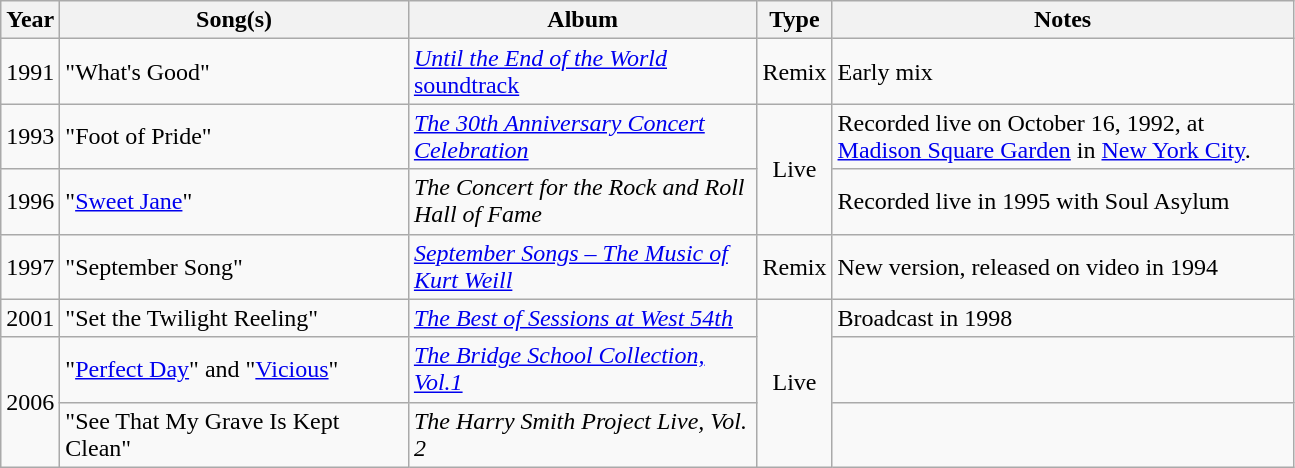<table class="wikitable">
<tr>
<th>Year</th>
<th style="width:225px;">Song(s)</th>
<th style="width:225px;">Album</th>
<th>Type</th>
<th style="width:300px;">Notes</th>
</tr>
<tr>
<td>1991</td>
<td>"What's Good"</td>
<td><a href='#'><em>Until the End of the World</em> soundtrack</a></td>
<td>Remix</td>
<td>Early mix</td>
</tr>
<tr>
<td>1993</td>
<td>"Foot of Pride"</td>
<td><em><a href='#'>The 30th Anniversary Concert Celebration</a></em></td>
<td rowspan="2" style="text-align:center;">Live</td>
<td>Recorded live on October 16, 1992, at <a href='#'>Madison Square Garden</a> in <a href='#'>New York City</a>.</td>
</tr>
<tr>
<td>1996</td>
<td>"<a href='#'>Sweet Jane</a>"</td>
<td><em>The Concert for the Rock and Roll Hall of Fame</em></td>
<td>Recorded live in 1995 with Soul Asylum</td>
</tr>
<tr>
<td>1997</td>
<td>"September Song"</td>
<td><em><a href='#'>September Songs – The Music of Kurt Weill</a></em></td>
<td style="text-align:center;">Remix</td>
<td>New version, released on video in 1994</td>
</tr>
<tr>
<td>2001</td>
<td>"Set the Twilight Reeling"</td>
<td><em><a href='#'>The Best of Sessions at West 54th</a></em></td>
<td rowspan="3" style="text-align:center;">Live</td>
<td>Broadcast in 1998</td>
</tr>
<tr>
<td rowspan="2">2006</td>
<td>"<a href='#'>Perfect Day</a>" and "<a href='#'>Vicious</a>"</td>
<td><em><a href='#'>The Bridge School Collection, Vol.1</a></em></td>
<td></td>
</tr>
<tr>
<td>"See That My Grave Is Kept Clean"</td>
<td><em>The Harry Smith Project Live, Vol. 2</em></td>
<td></td>
</tr>
</table>
